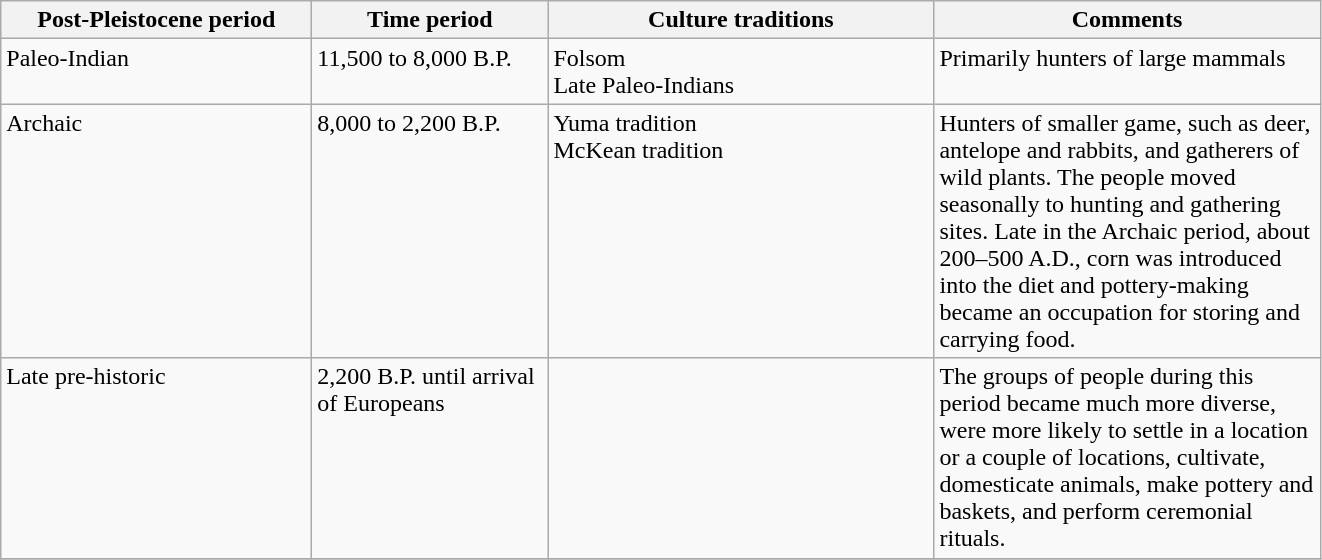<table class="wikitable sortable">
<tr>
<th scope="col" width="200">Post-Pleistocene period</th>
<th scope="col" width="150">Time period</th>
<th scope="col" width="250">Culture traditions</th>
<th scope="col" width="250">Comments</th>
</tr>
<tr valign="top">
<td>Paleo-Indian</td>
<td>11,500 to 8,000 B.P.</td>
<td>Folsom<br>Late Paleo-Indians</td>
<td>Primarily hunters of large mammals</td>
</tr>
<tr valign="top">
<td>Archaic</td>
<td>8,000 to 2,200 B.P.</td>
<td>Yuma tradition<br>McKean tradition<br></td>
<td>Hunters of smaller game, such as deer, antelope and rabbits, and gatherers of wild plants.  The people moved seasonally to hunting and gathering sites.  Late in the Archaic period, about 200–500 A.D., corn was introduced into the diet and pottery-making became an occupation for storing and carrying food.</td>
</tr>
<tr valign="top">
<td>Late pre-historic</td>
<td>2,200 B.P. until arrival of Europeans</td>
<td></td>
<td>The groups of people during this period became much more diverse, were more likely to settle in a location or a couple of locations, cultivate, domesticate animals, make pottery and baskets, and perform ceremonial rituals.</td>
</tr>
<tr>
</tr>
</table>
